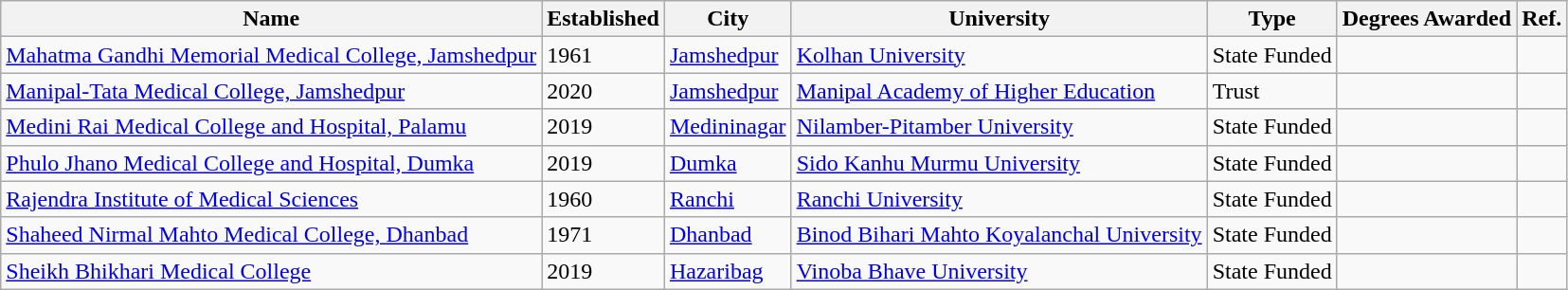<table class="wikitable sortable">
<tr>
<th>Name</th>
<th>Established</th>
<th>City</th>
<th>University</th>
<th>Type</th>
<th>Degrees Awarded</th>
<th>Ref.</th>
</tr>
<tr>
<td><a href='#'>Mahatma Gandhi Memorial Medical College, Jamshedpur</a></td>
<td>1961</td>
<td><a href='#'>Jamshedpur</a></td>
<td><a href='#'>Kolhan University</a></td>
<td>State Funded</td>
<td></td>
<td></td>
</tr>
<tr>
<td><a href='#'>Manipal-Tata Medical College, Jamshedpur</a></td>
<td>2020</td>
<td><a href='#'>Jamshedpur</a></td>
<td><a href='#'>Manipal Academy of Higher Education</a></td>
<td>Trust</td>
<td></td>
<td></td>
</tr>
<tr>
<td><a href='#'>Medini Rai Medical College and Hospital, Palamu</a></td>
<td>2019</td>
<td><a href='#'>Medininagar</a></td>
<td><a href='#'>Nilamber-Pitamber University</a></td>
<td>State Funded</td>
<td></td>
<td></td>
</tr>
<tr>
<td><a href='#'>Phulo Jhano Medical College and Hospital, Dumka</a></td>
<td>2019</td>
<td><a href='#'>Dumka</a></td>
<td><a href='#'>Sido Kanhu Murmu University</a></td>
<td>State Funded</td>
<td></td>
<td></td>
</tr>
<tr>
<td><a href='#'>Rajendra Institute of Medical Sciences</a></td>
<td>1960</td>
<td><a href='#'>Ranchi</a></td>
<td><a href='#'>Ranchi University</a></td>
<td>State Funded</td>
<td></td>
<td></td>
</tr>
<tr>
<td><a href='#'>Shaheed Nirmal Mahto Medical College, Dhanbad</a></td>
<td>1971</td>
<td><a href='#'>Dhanbad</a></td>
<td><a href='#'>Binod Bihari Mahto Koyalanchal University</a></td>
<td>State Funded</td>
<td></td>
<td></td>
</tr>
<tr>
<td><a href='#'>Sheikh Bhikhari Medical College</a></td>
<td>2019</td>
<td><a href='#'>Hazaribag</a></td>
<td><a href='#'>Vinoba Bhave University</a></td>
<td>State Funded</td>
<td></td>
<td></td>
</tr>
</table>
